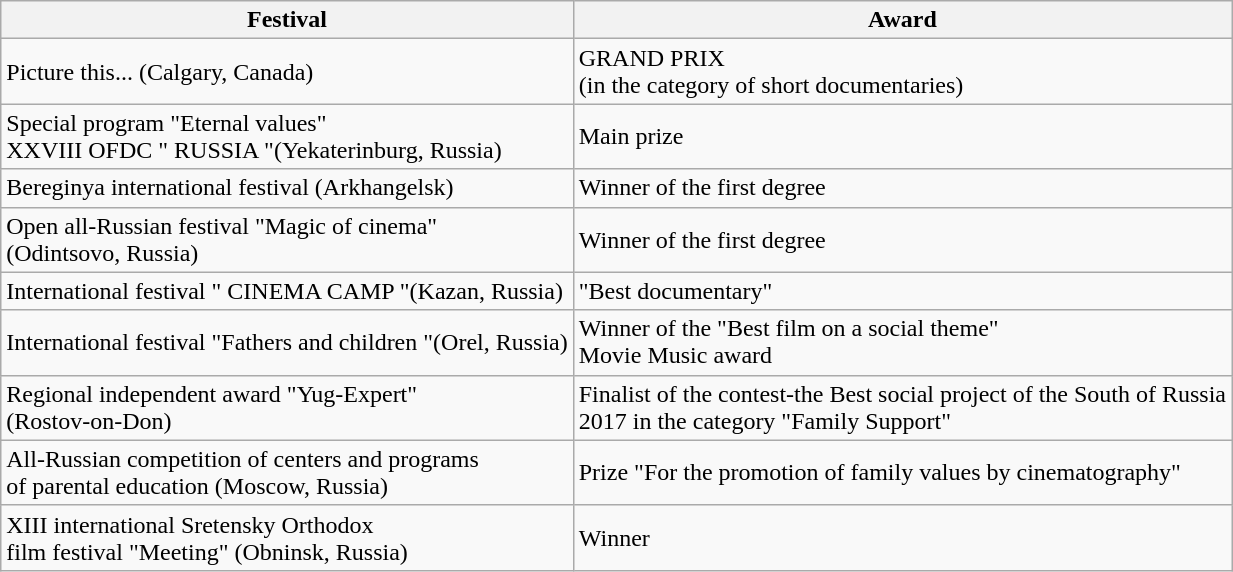<table class="wikitable">
<tr>
<th>Festival</th>
<th>Award</th>
</tr>
<tr>
<td>Picture this... (Calgary, Canada)</td>
<td>GRAND PRIX<br>(in the category of short documentaries)</td>
</tr>
<tr>
<td>Special program "Eternal values" <br>XXVIII OFDC " RUSSIA "(Yekaterinburg, Russia)</td>
<td>Main prize</td>
</tr>
<tr>
<td>Bereginya international festival (Arkhangelsk)</td>
<td>Winner of the first degree</td>
</tr>
<tr>
<td>Open all-Russian festival "Magic of cinema" <br>(Odintsovo, Russia)</td>
<td>Winner of the first degree</td>
</tr>
<tr>
<td>International festival " CINEMA CAMP "(Kazan, Russia)</td>
<td>"Best documentary"</td>
</tr>
<tr>
<td>International festival "Fathers and children "(Orel, Russia)</td>
<td>Winner of the "Best film on a social theme"<br> Movie Music award</td>
</tr>
<tr>
<td>Regional independent award "Yug-Expert" <br>(Rostov-on-Don)</td>
<td>Finalist of the contest-the Best social project of the South of Russia <br>2017 in the category "Family Support"</td>
</tr>
<tr>
<td>All-Russian competition of centers and programs <br>of parental education (Moscow, Russia)</td>
<td>Prize "For the promotion of family values by cinematography"</td>
</tr>
<tr>
<td>XIII international Sretensky Orthodox <br>film festival "Meeting" (Obninsk, Russia)</td>
<td>Winner</td>
</tr>
</table>
